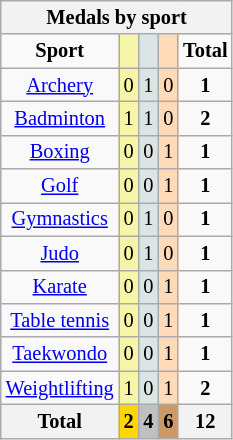<table class="wikitable" style="font-size:85%; text-align:center">
<tr style="background:#efefef;">
<th colspan="7"><strong>Medals by sport</strong></th>
</tr>
<tr>
<td><strong>Sport</strong></td>
<td bgcolor="#f7f6a8"></td>
<td bgcolor="#dce5e5"></td>
<td bgcolor="#ffdab9"></td>
<td><strong>Total</strong></td>
</tr>
<tr>
<td><a href='#'>Archery</a></td>
<td style="background:#F7F6A8;">0</td>
<td style="background:#DCE5E5;">1</td>
<td style="background:#FFDAB9;">0</td>
<td><strong>1</strong></td>
</tr>
<tr align=center>
<td><a href='#'>Badminton</a></td>
<td style="background:#F7F6A8;">1</td>
<td style="background:#DCE5E5;">1</td>
<td style="background:#FFDAB9;">0</td>
<td><strong>2</strong></td>
</tr>
<tr align=center>
<td><a href='#'>Boxing</a></td>
<td style="background:#F7F6A8;">0</td>
<td style="background:#DCE5E5;">0</td>
<td style="background:#FFDAB9;">1</td>
<td><strong>1</strong></td>
</tr>
<tr align=center>
<td><a href='#'>Golf</a></td>
<td style="background:#F7F6A8;">0</td>
<td style="background:#DCE5E5;">0</td>
<td style="background:#FFDAB9;">1</td>
<td><strong>1</strong></td>
</tr>
<tr align=center>
<td><a href='#'>Gymnastics</a></td>
<td style="background:#F7F6A8;">0</td>
<td style="background:#DCE5E5;">1</td>
<td style="background:#FFDAB9;">0</td>
<td><strong>1</strong></td>
</tr>
<tr align=center>
<td><a href='#'>Judo</a></td>
<td style="background:#F7F6A8;">0</td>
<td style="background:#DCE5E5;">1</td>
<td style="background:#FFDAB9;">0</td>
<td><strong>1</strong></td>
</tr>
<tr align=center>
<td><a href='#'>Karate</a></td>
<td style="background:#F7F6A8;">0</td>
<td style="background:#DCE5E5;">0</td>
<td style="background:#FFDAB9;">1</td>
<td><strong>1</strong></td>
</tr>
<tr align=center>
<td><a href='#'>Table tennis</a></td>
<td style="background:#F7F6A8;">0</td>
<td style="background:#DCE5E5;">0</td>
<td style="background:#FFDAB9;">1</td>
<td><strong>1</strong></td>
</tr>
<tr align=center>
<td><a href='#'>Taekwondo</a></td>
<td style="background:#F7F6A8;">0</td>
<td style="background:#DCE5E5;">0</td>
<td style="background:#FFDAB9;">1</td>
<td><strong>1</strong></td>
</tr>
<tr align=center>
<td><a href='#'>Weightlifting</a></td>
<td style="background:#F7F6A8;">1</td>
<td style="background:#DCE5E5;">0</td>
<td style="background:#FFDAB9;">1</td>
<td><strong>2</strong></td>
</tr>
<tr align=center>
<th><strong>Total</strong></th>
<th style="background:gold;"><strong>2</strong></th>
<th style="background:silver;"><strong>4</strong></th>
<th style="background:#c96;"><strong>6</strong></th>
<th><strong>12</strong></th>
</tr>
</table>
